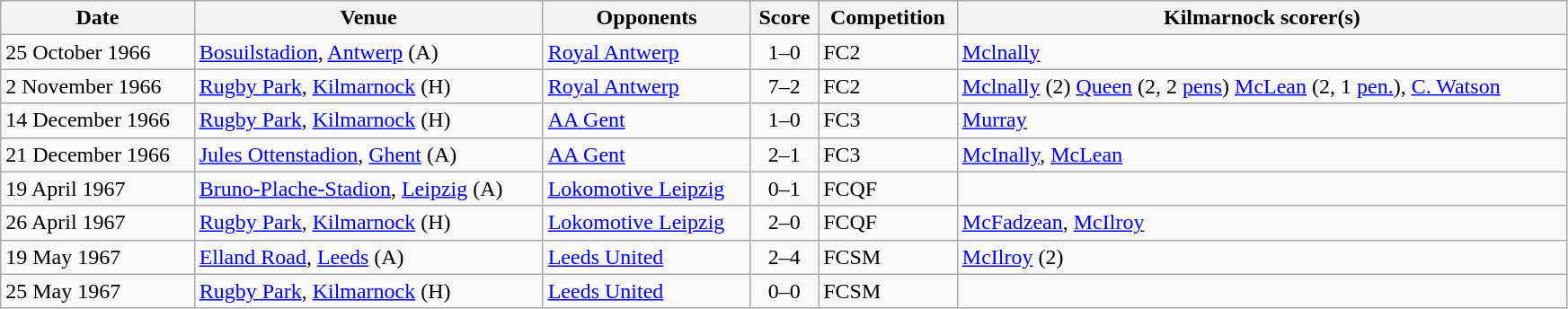<table class="wikitable" width=92%>
<tr>
<th>Date</th>
<th>Venue</th>
<th>Opponents</th>
<th>Score</th>
<th>Competition</th>
<th>Kilmarnock scorer(s)</th>
</tr>
<tr>
<td>25 October 1966</td>
<td><a href='#'>Bosuilstadion</a>, <a href='#'>Antwerp</a> (A)</td>
<td> <a href='#'>Royal Antwerp</a></td>
<td align=center>1–0</td>
<td>FC2</td>
<td><a href='#'>Mclnally</a></td>
</tr>
<tr>
<td>2 November 1966</td>
<td><a href='#'>Rugby Park</a>, <a href='#'>Kilmarnock</a> (H)</td>
<td> <a href='#'>Royal Antwerp</a></td>
<td align=center>7–2</td>
<td>FC2</td>
<td><a href='#'>Mclnally</a> (2) <a href='#'>Queen</a> (2, 2 <a href='#'>pens</a>) <a href='#'>McLean</a> (2, 1 <a href='#'>pen.</a>), <a href='#'>C. Watson</a></td>
</tr>
<tr>
<td>14 December 1966</td>
<td><a href='#'>Rugby Park</a>, <a href='#'>Kilmarnock</a> (H)</td>
<td> <a href='#'>AA Gent</a></td>
<td align=center>1–0</td>
<td>FC3</td>
<td><a href='#'>Murray</a></td>
</tr>
<tr>
<td>21 December 1966</td>
<td><a href='#'>Jules Ottenstadion</a>, <a href='#'>Ghent</a> (A)</td>
<td> <a href='#'>AA Gent</a></td>
<td align=center>2–1 </td>
<td>FC3</td>
<td><a href='#'>McInally</a>, <a href='#'>McLean</a></td>
</tr>
<tr>
<td>19 April 1967</td>
<td><a href='#'>Bruno-Plache-Stadion</a>, <a href='#'>Leipzig</a> (A)</td>
<td> <a href='#'>Lokomotive Leipzig</a></td>
<td align=center>0–1</td>
<td>FCQF</td>
<td></td>
</tr>
<tr>
<td>26 April 1967</td>
<td><a href='#'>Rugby Park</a>, <a href='#'>Kilmarnock</a> (H)</td>
<td> <a href='#'>Lokomotive Leipzig</a></td>
<td align=center>2–0</td>
<td>FCQF</td>
<td><a href='#'>McFadzean</a>, <a href='#'>McIlroy</a></td>
</tr>
<tr>
<td>19 May 1967</td>
<td><a href='#'>Elland Road</a>, <a href='#'>Leeds</a> (A)</td>
<td> <a href='#'>Leeds United</a></td>
<td align=center>2–4</td>
<td>FCSM</td>
<td><a href='#'>McIlroy</a> (2)</td>
</tr>
<tr>
<td>25 May 1967</td>
<td><a href='#'>Rugby Park</a>, <a href='#'>Kilmarnock</a> (H)</td>
<td> <a href='#'>Leeds United</a></td>
<td align=center>0–0</td>
<td>FCSM</td>
<td></td>
</tr>
</table>
